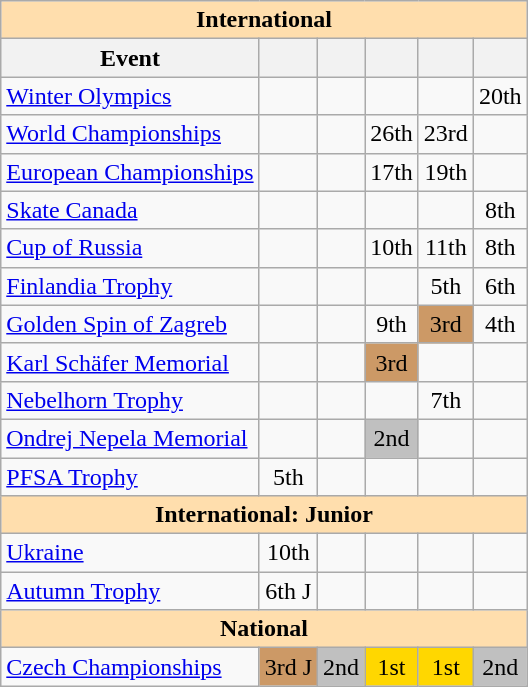<table class="wikitable" style="text-align:center">
<tr>
<th style="background-color: #ffdead; " colspan=6 align=center>International</th>
</tr>
<tr>
<th>Event</th>
<th></th>
<th></th>
<th></th>
<th></th>
<th></th>
</tr>
<tr>
<td align=left><a href='#'>Winter Olympics</a></td>
<td></td>
<td></td>
<td></td>
<td></td>
<td>20th</td>
</tr>
<tr>
<td align=left><a href='#'>World Championships</a></td>
<td></td>
<td></td>
<td>26th</td>
<td>23rd</td>
<td></td>
</tr>
<tr>
<td align=left><a href='#'>European Championships</a></td>
<td></td>
<td></td>
<td>17th</td>
<td>19th</td>
<td></td>
</tr>
<tr>
<td align=left> <a href='#'>Skate Canada</a></td>
<td></td>
<td></td>
<td></td>
<td></td>
<td>8th</td>
</tr>
<tr>
<td align=left> <a href='#'>Cup of Russia</a></td>
<td></td>
<td></td>
<td>10th</td>
<td>11th</td>
<td>8th</td>
</tr>
<tr>
<td align=left><a href='#'>Finlandia Trophy</a></td>
<td></td>
<td></td>
<td></td>
<td>5th</td>
<td>6th</td>
</tr>
<tr>
<td align=left><a href='#'>Golden Spin of Zagreb</a></td>
<td></td>
<td></td>
<td>9th</td>
<td bgcolor=cc9966>3rd</td>
<td>4th</td>
</tr>
<tr>
<td align=left><a href='#'>Karl Schäfer Memorial</a></td>
<td></td>
<td></td>
<td bgcolor=cc9966>3rd</td>
<td></td>
<td></td>
</tr>
<tr>
<td align=left><a href='#'>Nebelhorn Trophy</a></td>
<td></td>
<td></td>
<td></td>
<td>7th</td>
<td></td>
</tr>
<tr>
<td align=left><a href='#'>Ondrej Nepela Memorial</a></td>
<td></td>
<td></td>
<td bgcolor=silver>2nd</td>
<td></td>
<td></td>
</tr>
<tr>
<td align=left><a href='#'>PFSA Trophy</a></td>
<td>5th</td>
<td></td>
<td></td>
<td></td>
<td></td>
</tr>
<tr>
<th style="background-color: #ffdead; " colspan=6 align=center>International: Junior</th>
</tr>
<tr>
<td align=left> <a href='#'>Ukraine</a></td>
<td>10th</td>
<td></td>
<td></td>
<td></td>
<td></td>
</tr>
<tr>
<td align=left><a href='#'>Autumn Trophy</a></td>
<td>6th J</td>
<td></td>
<td></td>
<td></td>
<td></td>
</tr>
<tr>
<th style="background-color: #ffdead; " colspan=6 align=center>National</th>
</tr>
<tr>
<td align=left><a href='#'>Czech Championships</a></td>
<td bgcolor=cc9966>3rd J</td>
<td bgcolor=silver>2nd</td>
<td bgcolor=gold>1st</td>
<td bgcolor=gold>1st</td>
<td bgcolor=silver>2nd</td>
</tr>
</table>
